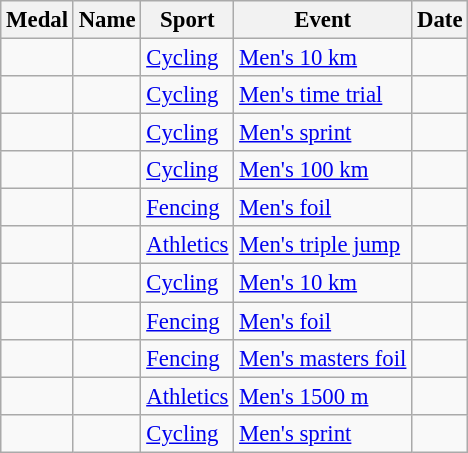<table class="wikitable sortable" style=font-size:95%>
<tr>
<th>Medal</th>
<th>Name</th>
<th>Sport</th>
<th>Event</th>
<th>Date</th>
</tr>
<tr>
<td></td>
<td></td>
<td><a href='#'>Cycling</a></td>
<td><a href='#'>Men's 10 km</a></td>
<td></td>
</tr>
<tr>
<td></td>
<td></td>
<td><a href='#'>Cycling</a></td>
<td><a href='#'>Men's time trial</a></td>
<td></td>
</tr>
<tr>
<td></td>
<td></td>
<td><a href='#'>Cycling</a></td>
<td><a href='#'>Men's sprint</a></td>
<td></td>
</tr>
<tr>
<td></td>
<td></td>
<td><a href='#'>Cycling</a></td>
<td><a href='#'>Men's 100 km</a></td>
<td></td>
</tr>
<tr>
<td></td>
<td></td>
<td><a href='#'>Fencing</a></td>
<td><a href='#'>Men's foil</a></td>
<td></td>
</tr>
<tr>
<td></td>
<td></td>
<td><a href='#'>Athletics</a></td>
<td><a href='#'>Men's triple jump</a></td>
<td></td>
</tr>
<tr>
<td></td>
<td></td>
<td><a href='#'>Cycling</a></td>
<td><a href='#'>Men's 10 km</a></td>
<td></td>
</tr>
<tr>
<td></td>
<td></td>
<td><a href='#'>Fencing</a></td>
<td><a href='#'>Men's foil</a></td>
<td></td>
</tr>
<tr>
<td></td>
<td></td>
<td><a href='#'>Fencing</a></td>
<td><a href='#'>Men's masters foil</a></td>
<td></td>
</tr>
<tr>
<td></td>
<td></td>
<td><a href='#'>Athletics</a></td>
<td><a href='#'>Men's 1500 m</a></td>
<td></td>
</tr>
<tr>
<td></td>
<td></td>
<td><a href='#'>Cycling</a></td>
<td><a href='#'>Men's sprint</a></td>
<td></td>
</tr>
</table>
